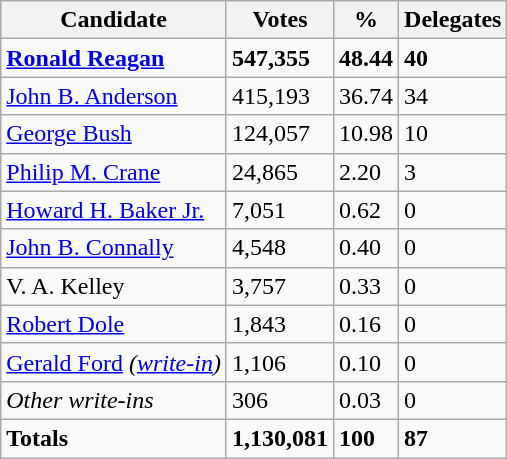<table class="wikitable">
<tr>
<th>Candidate</th>
<th>Votes</th>
<th>%</th>
<th>Delegates</th>
</tr>
<tr>
<td><strong><a href='#'>Ronald Reagan</a></strong></td>
<td><strong>547,355</strong></td>
<td><strong>48.44</strong></td>
<td><strong>40</strong></td>
</tr>
<tr>
<td><a href='#'>John B. Anderson</a></td>
<td>415,193</td>
<td>36.74</td>
<td>34</td>
</tr>
<tr>
<td><a href='#'>George Bush</a></td>
<td>124,057</td>
<td>10.98</td>
<td>10</td>
</tr>
<tr>
<td><a href='#'>Philip M. Crane</a> </td>
<td>24,865</td>
<td>2.20</td>
<td>3</td>
</tr>
<tr>
<td><a href='#'>Howard H. Baker Jr.</a> </td>
<td>7,051</td>
<td>0.62</td>
<td>0</td>
</tr>
<tr>
<td><a href='#'>John B. Connally</a> </td>
<td>4,548</td>
<td>0.40</td>
<td>0</td>
</tr>
<tr>
<td>V. A. Kelley</td>
<td>3,757</td>
<td>0.33</td>
<td>0</td>
</tr>
<tr>
<td><a href='#'>Robert Dole</a> </td>
<td>1,843</td>
<td>0.16</td>
<td>0</td>
</tr>
<tr>
<td><a href='#'>Gerald Ford</a> <em>(<a href='#'>write-in</a>)</em></td>
<td>1,106</td>
<td>0.10</td>
<td>0</td>
</tr>
<tr>
<td><em>Other write-ins</em></td>
<td>306</td>
<td>0.03</td>
<td>0</td>
</tr>
<tr>
<td><strong>Totals</strong></td>
<td><strong>1,130,081</strong></td>
<td><strong>100</strong></td>
<td><strong>87</strong></td>
</tr>
</table>
